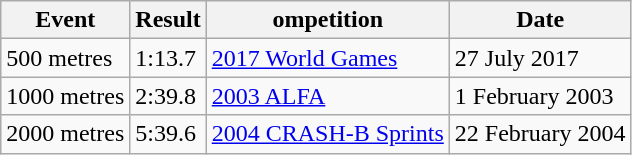<table class="wikitable">
<tr>
<th>Event</th>
<th>Result</th>
<th>ompetition</th>
<th>Date</th>
</tr>
<tr>
<td>500 metres</td>
<td>1:13.7</td>
<td><a href='#'>2017 World Games</a></td>
<td>27 July 2017</td>
</tr>
<tr>
<td>1000 metres</td>
<td>2:39.8</td>
<td><a href='#'>2003 ALFA</a></td>
<td>1 February 2003</td>
</tr>
<tr>
<td>2000 metres</td>
<td>5:39.6</td>
<td><a href='#'>2004 CRASH-B Sprints</a></td>
<td>22 February 2004</td>
</tr>
</table>
